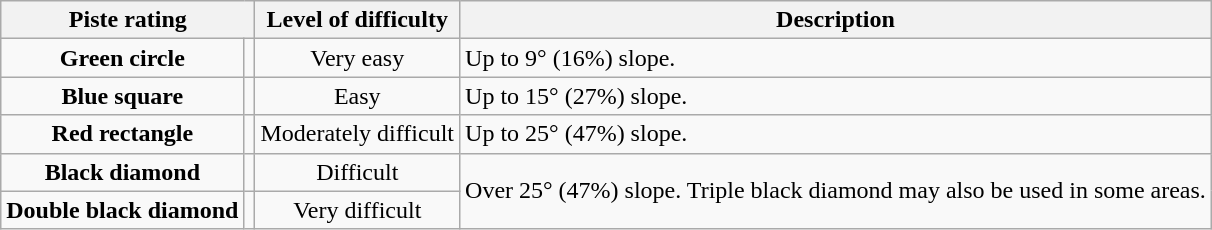<table class="wikitable" style="text-align:center;clear:both">
<tr>
<th colspan="2">Piste rating</th>
<th>Level of difficulty</th>
<th>Description</th>
</tr>
<tr>
<td><strong>Green circle</strong></td>
<td></td>
<td>Very easy</td>
<td style="text-align:left;">Up to 9° (16%) slope.</td>
</tr>
<tr>
<td><strong>Blue square</strong></td>
<td></td>
<td>Easy</td>
<td style="text-align:left;">Up to 15° (27%) slope.</td>
</tr>
<tr>
<td><strong>Red rectangle</strong></td>
<td></td>
<td>Moderately difficult</td>
<td style="text-align:left;">Up to 25° (47%) slope.</td>
</tr>
<tr>
<td><strong>Black diamond</strong></td>
<td></td>
<td>Difficult</td>
<td rowspan="2" style="text-align:left;">Over 25° (47%) slope. Triple black diamond may also be used in some areas.</td>
</tr>
<tr>
<td><strong>Double black diamond</strong></td>
<td></td>
<td>Very difficult</td>
</tr>
</table>
